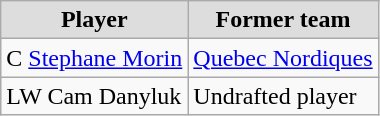<table class="wikitable">
<tr align="center"  bgcolor="#dddddd">
<td><strong>Player</strong></td>
<td><strong>Former team</strong></td>
</tr>
<tr>
<td>C <a href='#'>Stephane Morin</a></td>
<td><a href='#'>Quebec Nordiques</a></td>
</tr>
<tr>
<td>LW Cam Danyluk</td>
<td>Undrafted player</td>
</tr>
</table>
